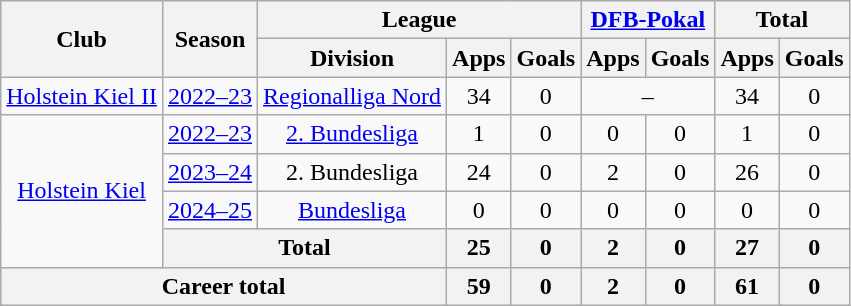<table class="wikitable" style="text-align:center">
<tr>
<th rowspan="2">Club</th>
<th rowspan="2">Season</th>
<th colspan="3">League</th>
<th colspan="2"><a href='#'>DFB-Pokal</a></th>
<th colspan="2">Total</th>
</tr>
<tr>
<th>Division</th>
<th>Apps</th>
<th>Goals</th>
<th>Apps</th>
<th>Goals</th>
<th>Apps</th>
<th>Goals</th>
</tr>
<tr>
<td><a href='#'>Holstein Kiel II</a></td>
<td><a href='#'>2022–23</a></td>
<td><a href='#'>Regionalliga Nord</a></td>
<td>34</td>
<td>0</td>
<td colspan="2">–</td>
<td>34</td>
<td>0</td>
</tr>
<tr>
<td rowspan="4"><a href='#'>Holstein Kiel</a></td>
<td><a href='#'>2022–23</a></td>
<td><a href='#'>2. Bundesliga</a></td>
<td>1</td>
<td>0</td>
<td>0</td>
<td>0</td>
<td>1</td>
<td>0</td>
</tr>
<tr>
<td><a href='#'>2023–24</a></td>
<td>2. Bundesliga</td>
<td>24</td>
<td>0</td>
<td>2</td>
<td>0</td>
<td>26</td>
<td>0</td>
</tr>
<tr>
<td><a href='#'>2024–25</a></td>
<td><a href='#'>Bundesliga</a></td>
<td>0</td>
<td>0</td>
<td>0</td>
<td>0</td>
<td>0</td>
<td>0</td>
</tr>
<tr>
<th colspan="2">Total</th>
<th>25</th>
<th>0</th>
<th>2</th>
<th>0</th>
<th>27</th>
<th>0</th>
</tr>
<tr>
<th colspan="3">Career total</th>
<th>59</th>
<th>0</th>
<th>2</th>
<th>0</th>
<th>61</th>
<th>0</th>
</tr>
</table>
